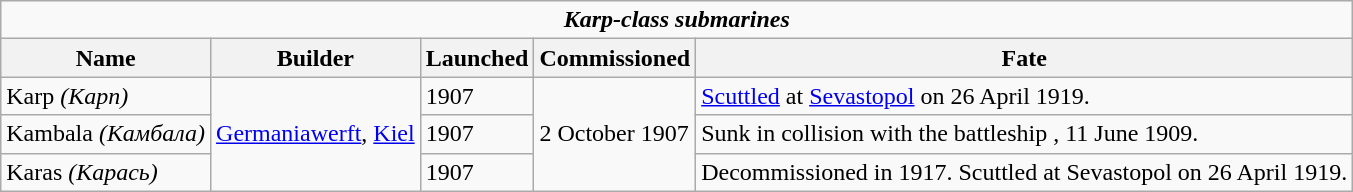<table class="wikitable" border="1">
<tr>
<td colspan=5 align=center><strong><em>Karp<em>-class submarines<strong></td>
</tr>
<tr>
<th>Name</th>
<th>Builder</th>
<th>Launched</th>
<th>Commissioned</th>
<th>Fate</th>
</tr>
<tr>
<td></em>Karp<em> (Карп)</td>
<td rowspan=3><a href='#'>Germaniawerft</a>, <a href='#'>Kiel</a></td>
<td>1907</td>
<td rowspan=3>2 October 1907</td>
<td><a href='#'>Scuttled</a> at <a href='#'>Sevastopol</a> on 26 April 1919.</td>
</tr>
<tr>
<td></em>Kambala<em> (Камбала)</td>
<td>1907</td>
<td>Sunk in collision with the battleship , 11 June 1909.</td>
</tr>
<tr>
<td></em>Karas<em> (Карась)</td>
<td>1907</td>
<td>Decommissioned in 1917. Scuttled at Sevastopol on 26 April 1919.</td>
</tr>
</table>
